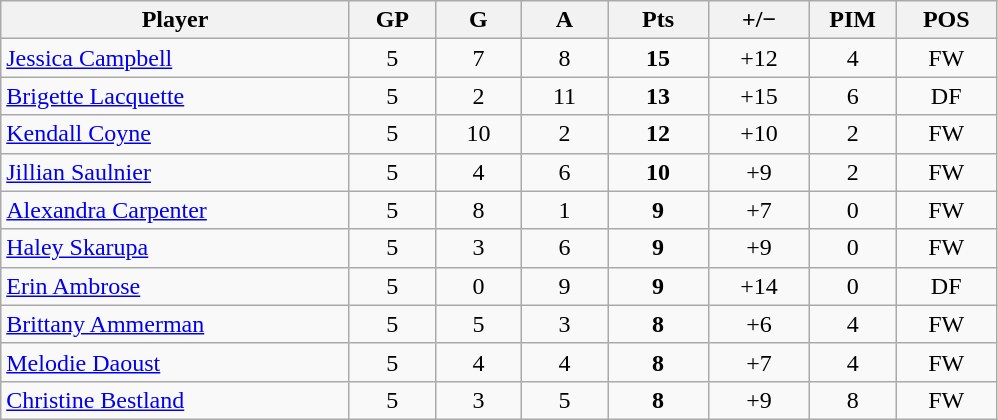<table class="wikitable sortable" style="text-align:center;">
<tr>
<th style="width:225px;">Player</th>
<th style="width:50px;">GP</th>
<th style="width:50px;">G</th>
<th style="width:50px;">A</th>
<th style="width:60px;">Pts</th>
<th style="width:60px;">+/−</th>
<th style="width:50px;">PIM</th>
<th style="width:60px;">POS</th>
</tr>
<tr>
<td style="text-align:left;"> <a href='#'>Jessica Campbell</a></td>
<td>5</td>
<td>7</td>
<td>8</td>
<td><strong>15</strong></td>
<td>+12</td>
<td>4</td>
<td>FW</td>
</tr>
<tr>
<td style="text-align:left;"> <a href='#'>Brigette Lacquette</a></td>
<td>5</td>
<td>2</td>
<td>11</td>
<td><strong>13</strong></td>
<td>+15</td>
<td>6</td>
<td>DF</td>
</tr>
<tr>
<td style="text-align:left;"> <a href='#'>Kendall Coyne</a></td>
<td>5</td>
<td>10</td>
<td>2</td>
<td><strong>12</strong></td>
<td>+10</td>
<td>2</td>
<td>FW</td>
</tr>
<tr>
<td style="text-align:left;"> <a href='#'>Jillian Saulnier</a></td>
<td>5</td>
<td>4</td>
<td>6</td>
<td><strong>10</strong></td>
<td>+9</td>
<td>2</td>
<td>FW</td>
</tr>
<tr>
<td style="text-align:left;"> <a href='#'>Alexandra Carpenter</a></td>
<td>5</td>
<td>8</td>
<td>1</td>
<td><strong>9</strong></td>
<td>+7</td>
<td>0</td>
<td>FW</td>
</tr>
<tr>
<td style="text-align:left;"> <a href='#'>Haley Skarupa</a></td>
<td>5</td>
<td>3</td>
<td>6</td>
<td><strong>9</strong></td>
<td>+9</td>
<td>0</td>
<td>FW</td>
</tr>
<tr>
<td style="text-align:left;"> <a href='#'>Erin Ambrose</a></td>
<td>5</td>
<td>0</td>
<td>9</td>
<td><strong>9</strong></td>
<td>+14</td>
<td>0</td>
<td>DF</td>
</tr>
<tr>
<td style="text-align:left;"> <a href='#'>Brittany Ammerman</a></td>
<td>5</td>
<td>5</td>
<td>3</td>
<td><strong>8</strong></td>
<td>+6</td>
<td>4</td>
<td>FW</td>
</tr>
<tr>
<td style="text-align:left;"> <a href='#'>Melodie Daoust</a></td>
<td>5</td>
<td>4</td>
<td>4</td>
<td><strong>8</strong></td>
<td>+7</td>
<td>4</td>
<td>FW</td>
</tr>
<tr>
<td style="text-align:left;"> <a href='#'>Christine Bestland</a></td>
<td>5</td>
<td>3</td>
<td>5</td>
<td><strong>8</strong></td>
<td>+9</td>
<td>8</td>
<td>FW</td>
</tr>
</table>
